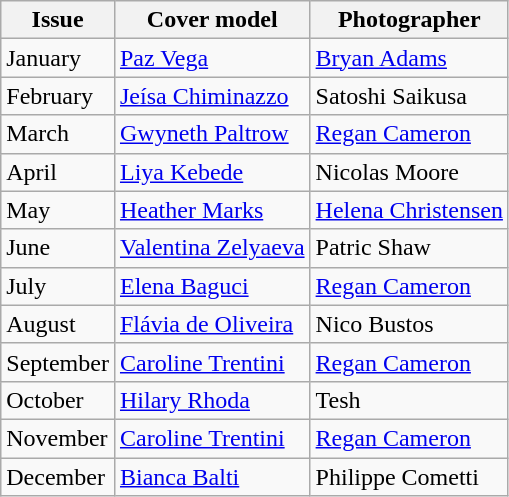<table class="wikitable">
<tr>
<th>Issue</th>
<th>Cover model</th>
<th>Photographer</th>
</tr>
<tr>
<td>January</td>
<td><a href='#'>Paz Vega</a></td>
<td><a href='#'>Bryan Adams</a></td>
</tr>
<tr>
<td>February</td>
<td><a href='#'>Jeísa Chiminazzo</a></td>
<td>Satoshi Saikusa</td>
</tr>
<tr>
<td>March</td>
<td><a href='#'>Gwyneth Paltrow</a></td>
<td><a href='#'>Regan Cameron</a></td>
</tr>
<tr>
<td>April</td>
<td><a href='#'>Liya Kebede</a></td>
<td>Nicolas Moore</td>
</tr>
<tr>
<td>May</td>
<td><a href='#'>Heather Marks</a></td>
<td><a href='#'>Helena Christensen</a></td>
</tr>
<tr>
<td>June</td>
<td><a href='#'>Valentina Zelyaeva</a></td>
<td>Patric Shaw</td>
</tr>
<tr>
<td>July</td>
<td><a href='#'>Elena Baguci</a></td>
<td><a href='#'>Regan Cameron</a></td>
</tr>
<tr>
<td>August</td>
<td><a href='#'>Flávia de Oliveira</a></td>
<td>Nico Bustos</td>
</tr>
<tr>
<td>September</td>
<td><a href='#'>Caroline Trentini</a></td>
<td><a href='#'>Regan Cameron</a></td>
</tr>
<tr>
<td>October</td>
<td><a href='#'>Hilary Rhoda</a></td>
<td>Tesh</td>
</tr>
<tr>
<td>November</td>
<td><a href='#'>Caroline Trentini</a></td>
<td><a href='#'>Regan Cameron</a></td>
</tr>
<tr>
<td>December</td>
<td><a href='#'>Bianca Balti</a></td>
<td>Philippe Cometti</td>
</tr>
</table>
